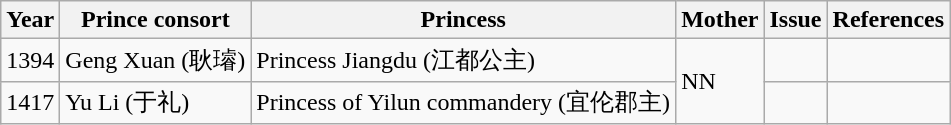<table class="wikitable">
<tr>
<th>Year</th>
<th>Prince consort</th>
<th>Princess</th>
<th>Mother</th>
<th>Issue</th>
<th>References</th>
</tr>
<tr>
<td>1394</td>
<td>Geng Xuan (耿璿)</td>
<td>Princess Jiangdu (江都公主)</td>
<td rowspan="2">NN</td>
<td></td>
<td></td>
</tr>
<tr>
<td>1417</td>
<td>Yu Li (于礼)</td>
<td>Princess of Yilun commandery (宜伦郡主)</td>
<td></td>
<td></td>
</tr>
</table>
